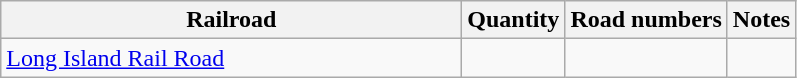<table class="wikitable">
<tr>
<th>Railroad</th>
<th>Quantity</th>
<th>Road numbers</th>
<th>Notes</th>
</tr>
<tr>
<td style="width:300px"><a href='#'>Long Island Rail Road</a></td>
<td></td>
<td></td>
<td></td>
</tr>
</table>
